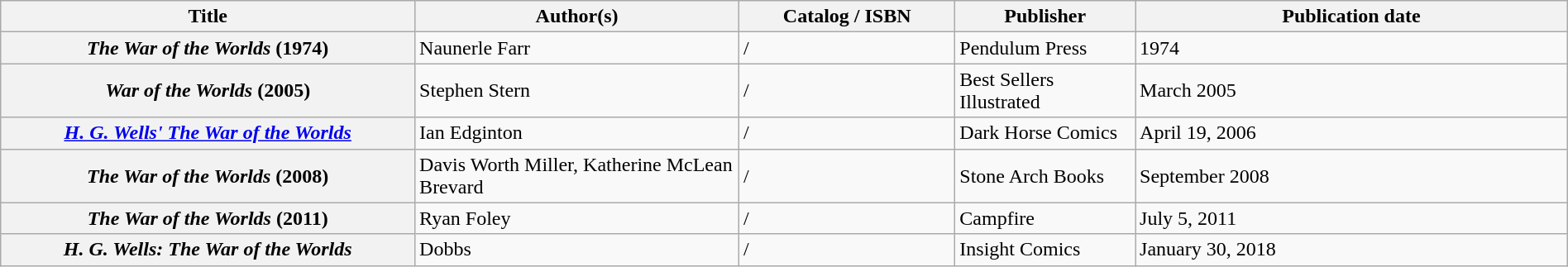<table class="wikitable sortable" style="width:100%;">
<tr>
<th scope="col" style="width:23%;">Title</th>
<th scope="col" style="width:18%;">Author(s)</th>
<th scope="col" style="width:12%;">Catalog / ISBN</th>
<th scope="col" style="width:10%;">Publisher</th>
<th scope="col" style="width:24%;">Publication date</th>
</tr>
<tr>
<th><em>The War of the Worlds</em> (1974)</th>
<td>Naunerle Farr</td>
<td> / </td>
<td>Pendulum Press</td>
<td>1974</td>
</tr>
<tr>
<th><em>War of the Worlds</em> (2005)</th>
<td>Stephen Stern</td>
<td> / </td>
<td>Best Sellers Illustrated</td>
<td>March 2005</td>
</tr>
<tr>
<th><em><a href='#'>H. G. Wells' The War of the Worlds</a></em></th>
<td>Ian Edginton</td>
<td> / </td>
<td>Dark Horse Comics</td>
<td>April 19, 2006</td>
</tr>
<tr>
<th><em>The War of the Worlds</em> (2008)</th>
<td>Davis Worth Miller, Katherine McLean Brevard</td>
<td> / </td>
<td>Stone Arch Books</td>
<td>September 2008</td>
</tr>
<tr>
<th><em>The War of the Worlds</em> (2011)</th>
<td>Ryan Foley</td>
<td> / </td>
<td>Campfire</td>
<td>July 5, 2011</td>
</tr>
<tr>
<th><em>H. G. Wells: The War of the Worlds</em></th>
<td>Dobbs</td>
<td> / </td>
<td>Insight Comics</td>
<td>January 30, 2018</td>
</tr>
</table>
